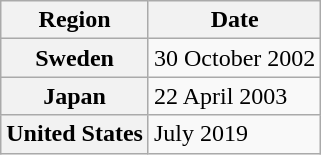<table class="wikitable plainrowheaders">
<tr>
<th>Region</th>
<th>Date</th>
</tr>
<tr>
<th scope="row">Sweden</th>
<td>30 October 2002</td>
</tr>
<tr>
<th scope="row">Japan</th>
<td>22 April 2003</td>
</tr>
<tr>
<th scope="row">United States</th>
<td>July 2019</td>
</tr>
</table>
